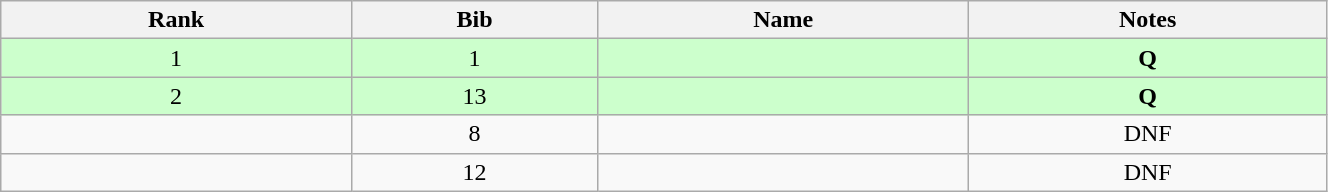<table class="wikitable" style="text-align:center;" width=70%>
<tr>
<th>Rank</th>
<th>Bib</th>
<th>Name</th>
<th>Notes</th>
</tr>
<tr bgcolor="#ccffcc">
<td>1</td>
<td>1</td>
<td align=left></td>
<td><strong>Q</strong></td>
</tr>
<tr bgcolor="#ccffcc">
<td>2</td>
<td>13</td>
<td align=left></td>
<td><strong>Q</strong></td>
</tr>
<tr>
<td></td>
<td>8</td>
<td align=left></td>
<td>DNF</td>
</tr>
<tr>
<td></td>
<td>12</td>
<td align=left></td>
<td>DNF</td>
</tr>
</table>
